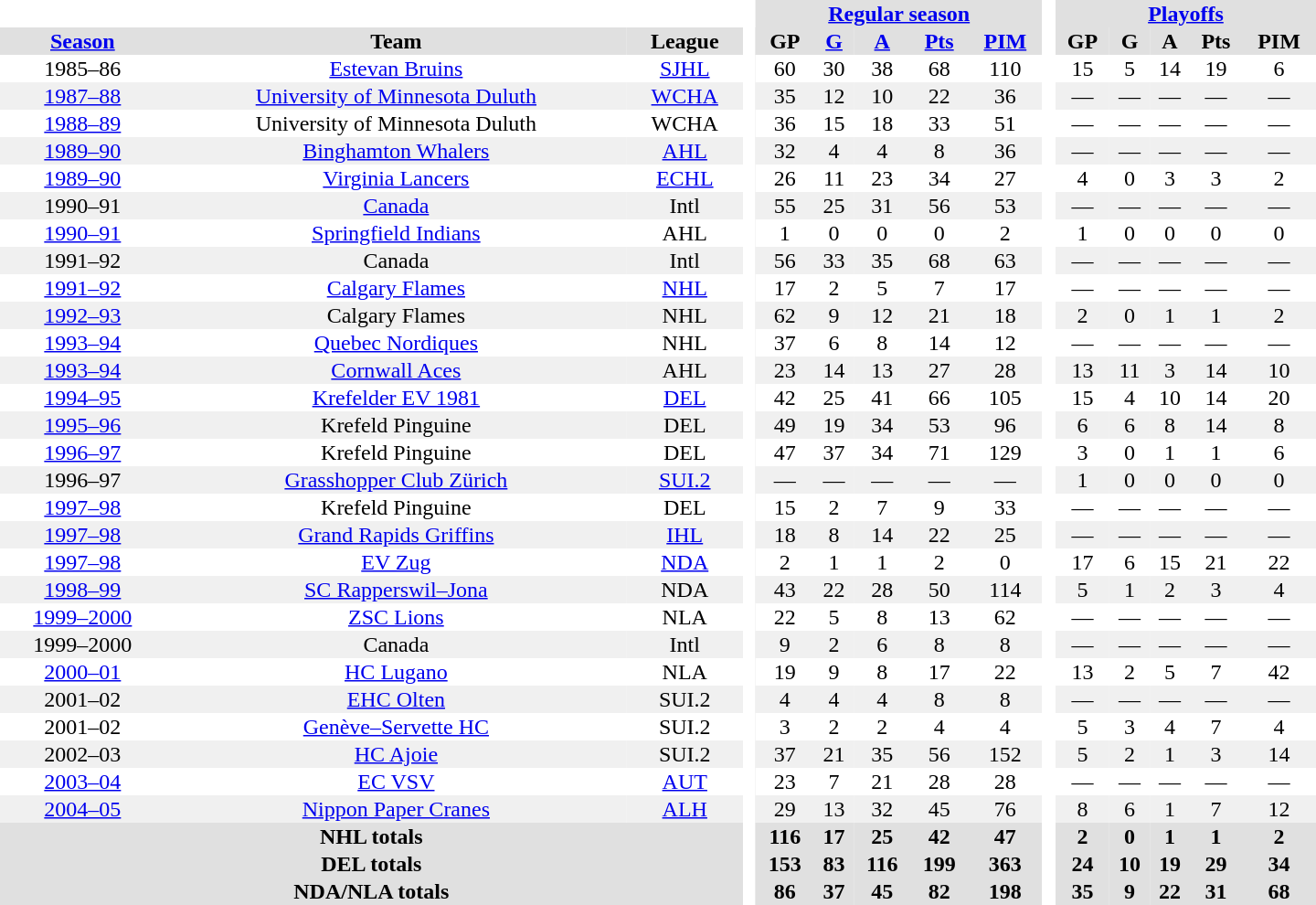<table border="0" cellpadding="1" cellspacing="0" style="text-align:center; width:60em">
<tr bgcolor="#e0e0e0">
<th colspan="3" bgcolor="#ffffff"> </th>
<th rowspan="99" bgcolor="#ffffff"> </th>
<th colspan="5"><a href='#'>Regular season</a></th>
<th rowspan="99" bgcolor="#ffffff"> </th>
<th colspan="5"><a href='#'>Playoffs</a></th>
</tr>
<tr bgcolor="#e0e0e0">
<th><a href='#'>Season</a></th>
<th>Team</th>
<th>League</th>
<th>GP</th>
<th><a href='#'>G</a></th>
<th><a href='#'>A</a></th>
<th><a href='#'>Pts</a></th>
<th><a href='#'>PIM</a></th>
<th>GP</th>
<th>G</th>
<th>A</th>
<th>Pts</th>
<th>PIM</th>
</tr>
<tr>
<td>1985–86</td>
<td><a href='#'>Estevan Bruins</a></td>
<td><a href='#'>SJHL</a></td>
<td>60</td>
<td>30</td>
<td>38</td>
<td>68</td>
<td>110</td>
<td>15</td>
<td>5</td>
<td>14</td>
<td>19</td>
<td>6</td>
</tr>
<tr bgcolor="#f0f0f0">
<td><a href='#'>1987–88</a></td>
<td><a href='#'>University of Minnesota Duluth</a></td>
<td><a href='#'>WCHA</a></td>
<td>35</td>
<td>12</td>
<td>10</td>
<td>22</td>
<td>36</td>
<td>—</td>
<td>—</td>
<td>—</td>
<td>—</td>
<td>—</td>
</tr>
<tr>
<td><a href='#'>1988–89</a></td>
<td>University of Minnesota Duluth</td>
<td>WCHA</td>
<td>36</td>
<td>15</td>
<td>18</td>
<td>33</td>
<td>51</td>
<td>—</td>
<td>—</td>
<td>—</td>
<td>—</td>
<td>—</td>
</tr>
<tr bgcolor="#f0f0f0">
<td><a href='#'>1989–90</a></td>
<td><a href='#'>Binghamton Whalers</a></td>
<td><a href='#'>AHL</a></td>
<td>32</td>
<td>4</td>
<td>4</td>
<td>8</td>
<td>36</td>
<td>—</td>
<td>—</td>
<td>—</td>
<td>—</td>
<td>—</td>
</tr>
<tr>
<td><a href='#'>1989–90</a></td>
<td><a href='#'>Virginia Lancers</a></td>
<td><a href='#'>ECHL</a></td>
<td>26</td>
<td>11</td>
<td>23</td>
<td>34</td>
<td>27</td>
<td>4</td>
<td>0</td>
<td>3</td>
<td>3</td>
<td>2</td>
</tr>
<tr bgcolor="#f0f0f0">
<td>1990–91</td>
<td><a href='#'>Canada</a></td>
<td>Intl</td>
<td>55</td>
<td>25</td>
<td>31</td>
<td>56</td>
<td>53</td>
<td>—</td>
<td>—</td>
<td>—</td>
<td>—</td>
<td>—</td>
</tr>
<tr>
<td><a href='#'>1990–91</a></td>
<td><a href='#'>Springfield Indians</a></td>
<td>AHL</td>
<td>1</td>
<td>0</td>
<td>0</td>
<td>0</td>
<td>2</td>
<td>1</td>
<td>0</td>
<td>0</td>
<td>0</td>
<td>0</td>
</tr>
<tr bgcolor="#f0f0f0">
<td>1991–92</td>
<td>Canada</td>
<td>Intl</td>
<td>56</td>
<td>33</td>
<td>35</td>
<td>68</td>
<td>63</td>
<td>—</td>
<td>—</td>
<td>—</td>
<td>—</td>
<td>—</td>
</tr>
<tr>
<td><a href='#'>1991–92</a></td>
<td><a href='#'>Calgary Flames</a></td>
<td><a href='#'>NHL</a></td>
<td>17</td>
<td>2</td>
<td>5</td>
<td>7</td>
<td>17</td>
<td>—</td>
<td>—</td>
<td>—</td>
<td>—</td>
<td>—</td>
</tr>
<tr bgcolor="#f0f0f0">
<td><a href='#'>1992–93</a></td>
<td>Calgary Flames</td>
<td>NHL</td>
<td>62</td>
<td>9</td>
<td>12</td>
<td>21</td>
<td>18</td>
<td>2</td>
<td>0</td>
<td>1</td>
<td>1</td>
<td>2</td>
</tr>
<tr>
<td><a href='#'>1993–94</a></td>
<td><a href='#'>Quebec Nordiques</a></td>
<td>NHL</td>
<td>37</td>
<td>6</td>
<td>8</td>
<td>14</td>
<td>12</td>
<td>—</td>
<td>—</td>
<td>—</td>
<td>—</td>
<td>—</td>
</tr>
<tr bgcolor="#f0f0f0">
<td><a href='#'>1993–94</a></td>
<td><a href='#'>Cornwall Aces</a></td>
<td>AHL</td>
<td>23</td>
<td>14</td>
<td>13</td>
<td>27</td>
<td>28</td>
<td>13</td>
<td>11</td>
<td>3</td>
<td>14</td>
<td>10</td>
</tr>
<tr>
<td><a href='#'>1994–95</a></td>
<td><a href='#'>Krefelder EV 1981</a></td>
<td><a href='#'>DEL</a></td>
<td>42</td>
<td>25</td>
<td>41</td>
<td>66</td>
<td>105</td>
<td>15</td>
<td>4</td>
<td>10</td>
<td>14</td>
<td>20</td>
</tr>
<tr bgcolor="#f0f0f0">
<td><a href='#'>1995–96</a></td>
<td>Krefeld Pinguine</td>
<td>DEL</td>
<td>49</td>
<td>19</td>
<td>34</td>
<td>53</td>
<td>96</td>
<td>6</td>
<td>6</td>
<td>8</td>
<td>14</td>
<td>8</td>
</tr>
<tr>
<td><a href='#'>1996–97</a></td>
<td>Krefeld Pinguine</td>
<td>DEL</td>
<td>47</td>
<td>37</td>
<td>34</td>
<td>71</td>
<td>129</td>
<td>3</td>
<td>0</td>
<td>1</td>
<td>1</td>
<td>6</td>
</tr>
<tr bgcolor="#f0f0f0">
<td>1996–97</td>
<td><a href='#'>Grasshopper Club Zürich</a></td>
<td><a href='#'>SUI.2</a></td>
<td>—</td>
<td>—</td>
<td>—</td>
<td>—</td>
<td>—</td>
<td>1</td>
<td>0</td>
<td>0</td>
<td>0</td>
<td>0</td>
</tr>
<tr>
<td><a href='#'>1997–98</a></td>
<td>Krefeld Pinguine</td>
<td>DEL</td>
<td>15</td>
<td>2</td>
<td>7</td>
<td>9</td>
<td>33</td>
<td>—</td>
<td>—</td>
<td>—</td>
<td>—</td>
<td>—</td>
</tr>
<tr bgcolor="#f0f0f0">
<td><a href='#'>1997–98</a></td>
<td><a href='#'>Grand Rapids Griffins</a></td>
<td><a href='#'>IHL</a></td>
<td>18</td>
<td>8</td>
<td>14</td>
<td>22</td>
<td>25</td>
<td>—</td>
<td>—</td>
<td>—</td>
<td>—</td>
<td>—</td>
</tr>
<tr>
<td><a href='#'>1997–98</a></td>
<td><a href='#'>EV Zug</a></td>
<td><a href='#'>NDA</a></td>
<td>2</td>
<td>1</td>
<td>1</td>
<td>2</td>
<td>0</td>
<td>17</td>
<td>6</td>
<td>15</td>
<td>21</td>
<td>22</td>
</tr>
<tr bgcolor="#f0f0f0">
<td><a href='#'>1998–99</a></td>
<td><a href='#'>SC Rapperswil–Jona</a></td>
<td>NDA</td>
<td>43</td>
<td>22</td>
<td>28</td>
<td>50</td>
<td>114</td>
<td>5</td>
<td>1</td>
<td>2</td>
<td>3</td>
<td>4</td>
</tr>
<tr>
<td><a href='#'>1999–2000</a></td>
<td><a href='#'>ZSC Lions</a></td>
<td>NLA</td>
<td>22</td>
<td>5</td>
<td>8</td>
<td>13</td>
<td>62</td>
<td>—</td>
<td>—</td>
<td>—</td>
<td>—</td>
<td>—</td>
</tr>
<tr bgcolor="#f0f0f0">
<td>1999–2000</td>
<td>Canada</td>
<td>Intl</td>
<td>9</td>
<td>2</td>
<td>6</td>
<td>8</td>
<td>8</td>
<td>—</td>
<td>—</td>
<td>—</td>
<td>—</td>
<td>—</td>
</tr>
<tr>
<td><a href='#'>2000–01</a></td>
<td><a href='#'>HC Lugano</a></td>
<td>NLA</td>
<td>19</td>
<td>9</td>
<td>8</td>
<td>17</td>
<td>22</td>
<td>13</td>
<td>2</td>
<td>5</td>
<td>7</td>
<td>42</td>
</tr>
<tr bgcolor="#f0f0f0">
<td>2001–02</td>
<td><a href='#'>EHC Olten</a></td>
<td>SUI.2</td>
<td>4</td>
<td>4</td>
<td>4</td>
<td>8</td>
<td>8</td>
<td>—</td>
<td>—</td>
<td>—</td>
<td>—</td>
<td>—</td>
</tr>
<tr>
<td>2001–02</td>
<td><a href='#'>Genève–Servette HC</a></td>
<td>SUI.2</td>
<td>3</td>
<td>2</td>
<td>2</td>
<td>4</td>
<td>4</td>
<td>5</td>
<td>3</td>
<td>4</td>
<td>7</td>
<td>4</td>
</tr>
<tr bgcolor="#f0f0f0">
<td>2002–03</td>
<td><a href='#'>HC Ajoie</a></td>
<td>SUI.2</td>
<td>37</td>
<td>21</td>
<td>35</td>
<td>56</td>
<td>152</td>
<td>5</td>
<td>2</td>
<td>1</td>
<td>3</td>
<td>14</td>
</tr>
<tr>
<td><a href='#'>2003–04</a></td>
<td><a href='#'>EC VSV</a></td>
<td><a href='#'>AUT</a></td>
<td>23</td>
<td>7</td>
<td>21</td>
<td>28</td>
<td>28</td>
<td>—</td>
<td>—</td>
<td>—</td>
<td>—</td>
<td>—</td>
</tr>
<tr bgcolor="#f0f0f0">
<td><a href='#'>2004–05</a></td>
<td><a href='#'>Nippon Paper Cranes</a></td>
<td><a href='#'>ALH</a></td>
<td>29</td>
<td>13</td>
<td>32</td>
<td>45</td>
<td>76</td>
<td>8</td>
<td>6</td>
<td>1</td>
<td>7</td>
<td>12</td>
</tr>
<tr bgcolor="#e0e0e0">
<th colspan="3">NHL totals</th>
<th>116</th>
<th>17</th>
<th>25</th>
<th>42</th>
<th>47</th>
<th>2</th>
<th>0</th>
<th>1</th>
<th>1</th>
<th>2</th>
</tr>
<tr bgcolor="#e0e0e0">
<th colspan="3">DEL totals</th>
<th>153</th>
<th>83</th>
<th>116</th>
<th>199</th>
<th>363</th>
<th>24</th>
<th>10</th>
<th>19</th>
<th>29</th>
<th>34</th>
</tr>
<tr bgcolor="#e0e0e0">
<th colspan="3">NDA/NLA totals</th>
<th>86</th>
<th>37</th>
<th>45</th>
<th>82</th>
<th>198</th>
<th>35</th>
<th>9</th>
<th>22</th>
<th>31</th>
<th>68</th>
</tr>
</table>
